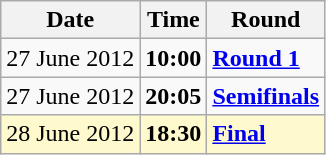<table class="wikitable">
<tr>
<th>Date</th>
<th>Time</th>
<th>Round</th>
</tr>
<tr>
<td>27 June 2012</td>
<td><strong>10:00</strong></td>
<td><strong><a href='#'>Round 1</a></strong></td>
</tr>
<tr>
<td>27 June 2012</td>
<td><strong>20:05</strong></td>
<td><strong><a href='#'>Semifinals</a></strong></td>
</tr>
<tr style=background:lemonchiffon>
<td>28 June 2012</td>
<td><strong>18:30</strong></td>
<td><strong><a href='#'>Final</a></strong></td>
</tr>
</table>
